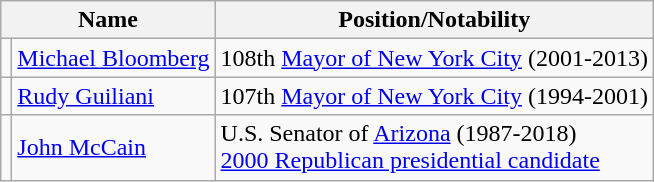<table class="wikitable">
<tr>
<th colspan="2">Name</th>
<th>Position/Notability</th>
</tr>
<tr>
<td></td>
<td><a href='#'>Michael Bloomberg</a></td>
<td>108th <a href='#'>Mayor of New York City</a> (2001-2013)</td>
</tr>
<tr>
<td></td>
<td><a href='#'>Rudy Guiliani</a></td>
<td>107th <a href='#'>Mayor of New York City</a> (1994-2001)</td>
</tr>
<tr>
<td></td>
<td><a href='#'>John McCain</a></td>
<td>U.S. Senator of <a href='#'>Arizona</a> (1987-2018)<br><a href='#'>2000 Republican presidential candidate</a></td>
</tr>
</table>
